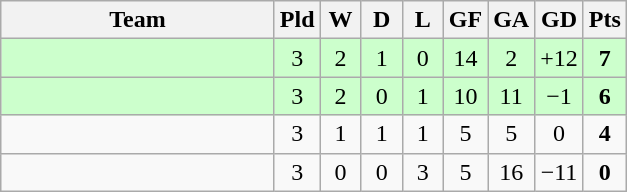<table class=wikitable style="text-align:center">
<tr>
<th width=175>Team</th>
<th width=20>Pld</th>
<th width=20>W</th>
<th width=20>D</th>
<th width=20>L</th>
<th width=20>GF</th>
<th width=20>GA</th>
<th width=20>GD</th>
<th width=20>Pts</th>
</tr>
<tr bgcolor=ccffcc>
<td align=left></td>
<td>3</td>
<td>2</td>
<td>1</td>
<td>0</td>
<td>14</td>
<td>2</td>
<td>+12</td>
<td><strong>7</strong></td>
</tr>
<tr bgcolor=ccffcc>
<td align=left></td>
<td>3</td>
<td>2</td>
<td>0</td>
<td>1</td>
<td>10</td>
<td>11</td>
<td>−1</td>
<td><strong>6</strong></td>
</tr>
<tr>
<td align=left></td>
<td>3</td>
<td>1</td>
<td>1</td>
<td>1</td>
<td>5</td>
<td>5</td>
<td>0</td>
<td><strong>4</strong></td>
</tr>
<tr>
<td align=left></td>
<td>3</td>
<td>0</td>
<td>0</td>
<td>3</td>
<td>5</td>
<td>16</td>
<td>−11</td>
<td><strong>0</strong></td>
</tr>
</table>
